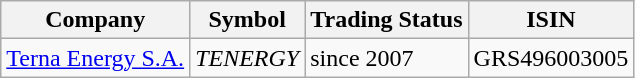<table class="wikitable">
<tr>
<th>Company</th>
<th>Symbol</th>
<th>Trading Status</th>
<th>ISIN</th>
</tr>
<tr>
<td><a href='#'>Terna Energy S.A.</a></td>
<td><em>TENERGY</em></td>
<td>since 2007</td>
<td>GRS496003005</td>
</tr>
</table>
